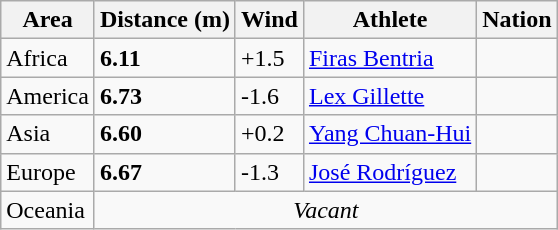<table class="wikitable">
<tr>
<th>Area</th>
<th>Distance (m)</th>
<th>Wind</th>
<th>Athlete</th>
<th>Nation</th>
</tr>
<tr>
<td>Africa</td>
<td><strong>6.11</strong></td>
<td>+1.5</td>
<td><a href='#'>Firas Bentria</a></td>
<td></td>
</tr>
<tr>
<td>America</td>
<td><strong>6.73</strong> </td>
<td>-1.6</td>
<td><a href='#'>Lex Gillette</a></td>
<td></td>
</tr>
<tr>
<td>Asia</td>
<td><strong>6.60</strong></td>
<td>+0.2</td>
<td><a href='#'>Yang Chuan-Hui</a></td>
<td></td>
</tr>
<tr>
<td>Europe</td>
<td><strong>6.67</strong> </td>
<td>-1.3</td>
<td><a href='#'>José Rodríguez</a></td>
<td></td>
</tr>
<tr>
<td>Oceania</td>
<td colspan="4" align="center"><em>Vacant</em></td>
</tr>
</table>
